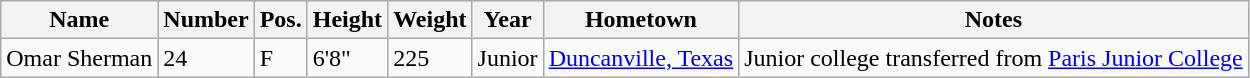<table class="wikitable sortable" border="1">
<tr>
<th>Name</th>
<th>Number</th>
<th>Pos.</th>
<th>Height</th>
<th>Weight</th>
<th>Year</th>
<th>Hometown</th>
<th class="unsortable">Notes</th>
</tr>
<tr>
<td>Omar Sherman</td>
<td>24</td>
<td>F</td>
<td>6'8"</td>
<td>225</td>
<td>Junior</td>
<td><a href='#'>Duncanville, Texas</a></td>
<td>Junior college transferred from <a href='#'>Paris Junior College</a></td>
</tr>
</table>
